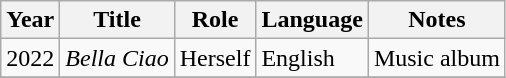<table class="wikitable">
<tr>
<th>Year</th>
<th>Title</th>
<th>Role</th>
<th>Language</th>
<th>Notes</th>
</tr>
<tr>
<td>2022</td>
<td><em>Bella Ciao</em></td>
<td>Herself</td>
<td>English</td>
<td>Music album</td>
</tr>
<tr>
</tr>
</table>
